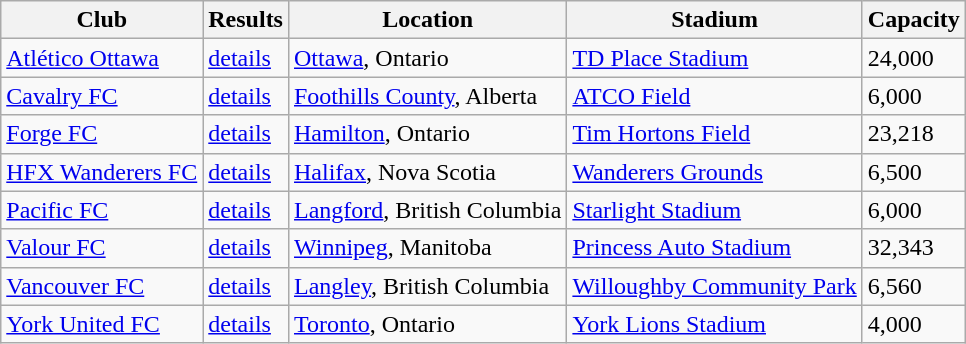<table class="wikitable sortable" style="text-align:left">
<tr>
<th>Club</th>
<th>Results</th>
<th>Location</th>
<th>Stadium</th>
<th>Capacity</th>
</tr>
<tr>
<td><a href='#'>Atlético Ottawa</a></td>
<td><a href='#'>details</a></td>
<td><a href='#'>Ottawa</a>, Ontario</td>
<td><a href='#'>TD Place Stadium</a></td>
<td>24,000</td>
</tr>
<tr>
<td><a href='#'>Cavalry FC</a></td>
<td><a href='#'>details</a></td>
<td><a href='#'>Foothills County</a>, Alberta</td>
<td><a href='#'>ATCO Field</a></td>
<td>6,000</td>
</tr>
<tr>
<td><a href='#'>Forge FC</a></td>
<td><a href='#'>details</a></td>
<td><a href='#'>Hamilton</a>, Ontario</td>
<td><a href='#'>Tim Hortons Field</a></td>
<td>23,218</td>
</tr>
<tr>
<td><a href='#'>HFX Wanderers FC</a></td>
<td><a href='#'>details</a></td>
<td><a href='#'>Halifax</a>, Nova Scotia</td>
<td><a href='#'>Wanderers Grounds</a></td>
<td>6,500</td>
</tr>
<tr>
<td><a href='#'>Pacific FC</a></td>
<td><a href='#'>details</a></td>
<td><a href='#'>Langford</a>, British Columbia</td>
<td><a href='#'>Starlight Stadium</a></td>
<td>6,000</td>
</tr>
<tr>
<td><a href='#'>Valour FC</a></td>
<td><a href='#'>details</a></td>
<td><a href='#'>Winnipeg</a>, Manitoba</td>
<td><a href='#'>Princess Auto Stadium</a></td>
<td>32,343</td>
</tr>
<tr>
<td><a href='#'>Vancouver FC</a></td>
<td><a href='#'>details</a></td>
<td><a href='#'>Langley</a>, British Columbia</td>
<td><a href='#'>Willoughby Community Park</a></td>
<td>6,560</td>
</tr>
<tr>
<td><a href='#'>York United FC</a></td>
<td><a href='#'>details</a></td>
<td><a href='#'>Toronto</a>, Ontario</td>
<td><a href='#'>York Lions Stadium</a></td>
<td>4,000</td>
</tr>
</table>
